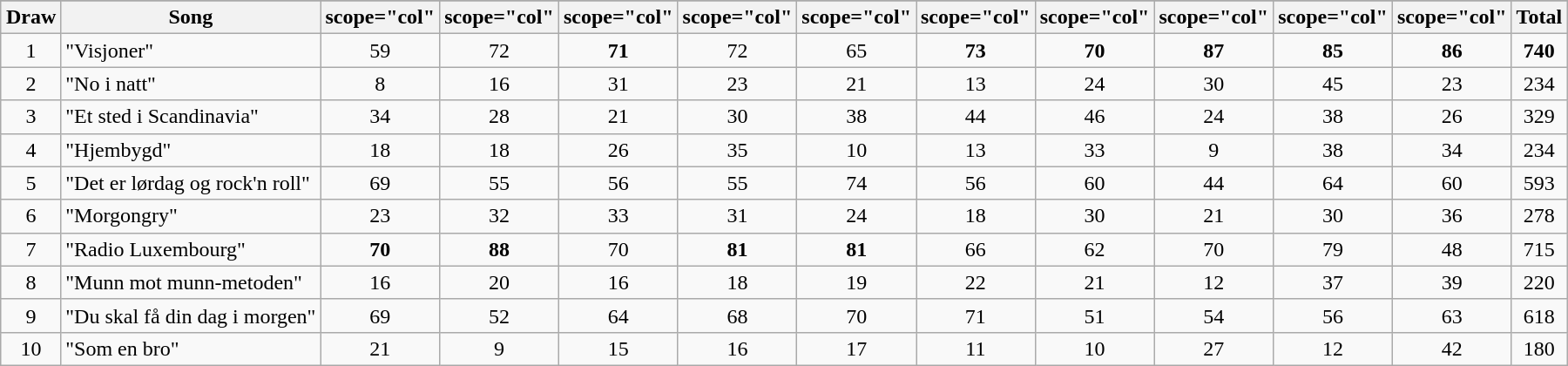<table class="wikitable plainrowheaders" style="margin: 1em auto 1em auto; text-align:center;">
<tr>
</tr>
<tr>
<th scope="col">Draw</th>
<th scope="col">Song</th>
<th>scope="col" </th>
<th>scope="col" </th>
<th>scope="col" </th>
<th>scope="col" </th>
<th>scope="col" </th>
<th>scope="col" </th>
<th>scope="col" </th>
<th>scope="col" </th>
<th>scope="col" </th>
<th>scope="col" </th>
<th scope="col">Total</th>
</tr>
<tr ---->
<td>1</td>
<td align="left">"Visjoner"</td>
<td>59</td>
<td>72</td>
<td><strong>71</strong></td>
<td>72</td>
<td>65</td>
<td><strong>73</strong></td>
<td><strong>70</strong></td>
<td><strong>87</strong></td>
<td><strong>85</strong></td>
<td><strong>86</strong></td>
<td><strong>740</strong></td>
</tr>
<tr ---->
<td>2</td>
<td align="left">"No i natt"</td>
<td>8</td>
<td>16</td>
<td>31</td>
<td>23</td>
<td>21</td>
<td>13</td>
<td>24</td>
<td>30</td>
<td>45</td>
<td>23</td>
<td>234</td>
</tr>
<tr --->
<td>3</td>
<td align="left">"Et sted i Scandinavia"</td>
<td>34</td>
<td>28</td>
<td>21</td>
<td>30</td>
<td>38</td>
<td>44</td>
<td>46</td>
<td>24</td>
<td>38</td>
<td>26</td>
<td>329</td>
</tr>
<tr --->
<td>4</td>
<td align="left">"Hjembygd"</td>
<td>18</td>
<td>18</td>
<td>26</td>
<td>35</td>
<td>10</td>
<td>13</td>
<td>33</td>
<td>9</td>
<td>38</td>
<td>34</td>
<td>234</td>
</tr>
<tr --->
<td>5</td>
<td align="left">"Det er lørdag og rock'n roll"</td>
<td>69</td>
<td>55</td>
<td>56</td>
<td>55</td>
<td>74</td>
<td>56</td>
<td>60</td>
<td>44</td>
<td>64</td>
<td>60</td>
<td>593</td>
</tr>
<tr --->
<td>6</td>
<td align="left">"Morgongry"</td>
<td>23</td>
<td>32</td>
<td>33</td>
<td>31</td>
<td>24</td>
<td>18</td>
<td>30</td>
<td>21</td>
<td>30</td>
<td>36</td>
<td>278</td>
</tr>
<tr --->
<td>7</td>
<td align="left">"Radio Luxembourg"</td>
<td><strong>70</strong></td>
<td><strong>88</strong></td>
<td>70</td>
<td><strong>81</strong></td>
<td><strong>81</strong></td>
<td>66</td>
<td>62</td>
<td>70</td>
<td>79</td>
<td>48</td>
<td>715</td>
</tr>
<tr --->
<td>8</td>
<td align="left">"Munn mot munn-metoden"</td>
<td>16</td>
<td>20</td>
<td>16</td>
<td>18</td>
<td>19</td>
<td>22</td>
<td>21</td>
<td>12</td>
<td>37</td>
<td>39</td>
<td>220</td>
</tr>
<tr --->
<td>9</td>
<td align="left">"Du skal få din dag i morgen"</td>
<td>69</td>
<td>52</td>
<td>64</td>
<td>68</td>
<td>70</td>
<td>71</td>
<td>51</td>
<td>54</td>
<td>56</td>
<td>63</td>
<td>618</td>
</tr>
<tr --->
<td>10</td>
<td align="left">"Som en bro"</td>
<td>21</td>
<td>9</td>
<td>15</td>
<td>16</td>
<td>17</td>
<td>11</td>
<td>10</td>
<td>27</td>
<td>12</td>
<td>42</td>
<td>180</td>
</tr>
</table>
